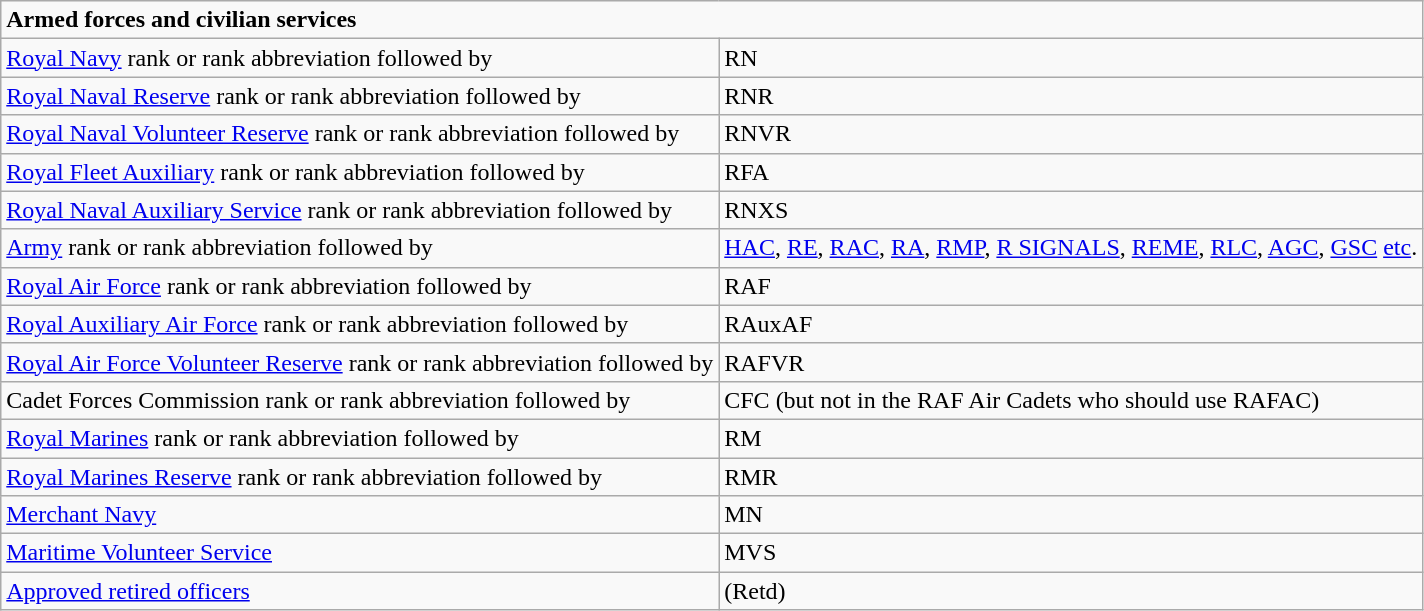<table class="wikitable">
<tr>
<td colspan="2"><strong>Armed forces and civilian services</strong></td>
</tr>
<tr>
<td><a href='#'>Royal Navy</a> rank or rank abbreviation followed by</td>
<td>RN</td>
</tr>
<tr>
<td><a href='#'>Royal Naval Reserve</a> rank or rank abbreviation followed by</td>
<td>RNR</td>
</tr>
<tr>
<td><a href='#'>Royal Naval Volunteer Reserve</a> rank or rank abbreviation followed by</td>
<td>RNVR</td>
</tr>
<tr>
<td><a href='#'>Royal Fleet Auxiliary</a> rank or rank abbreviation followed by</td>
<td>RFA</td>
</tr>
<tr>
<td><a href='#'>Royal Naval Auxiliary Service</a> rank or rank abbreviation followed by</td>
<td>RNXS</td>
</tr>
<tr>
<td><a href='#'>Army</a> rank or rank abbreviation followed by</td>
<td><a href='#'>HAC</a>, <a href='#'>RE</a>, <a href='#'>RAC</a>, <a href='#'>RA</a>, <a href='#'>RMP</a>, <a href='#'>R SIGNALS</a>, <a href='#'>REME</a>, <a href='#'>RLC</a>, <a href='#'>AGC</a>, <a href='#'>GSC</a> <a href='#'>etc</a>.</td>
</tr>
<tr>
<td><a href='#'>Royal Air Force</a> rank or rank abbreviation followed by</td>
<td>RAF</td>
</tr>
<tr>
<td><a href='#'>Royal Auxiliary Air Force</a> rank or rank abbreviation followed by</td>
<td>RAuxAF</td>
</tr>
<tr>
<td><a href='#'>Royal Air Force Volunteer Reserve</a> rank or rank abbreviation followed by</td>
<td>RAFVR</td>
</tr>
<tr>
<td>Cadet Forces Commission rank or rank abbreviation followed by</td>
<td>CFC (but not in the RAF Air Cadets who should use RAFAC)</td>
</tr>
<tr>
<td><a href='#'>Royal Marines</a> rank or rank abbreviation followed by</td>
<td>RM</td>
</tr>
<tr>
<td><a href='#'>Royal Marines Reserve</a> rank or rank abbreviation followed by</td>
<td>RMR</td>
</tr>
<tr>
<td><a href='#'>Merchant Navy</a></td>
<td>MN</td>
</tr>
<tr>
<td><a href='#'>Maritime Volunteer Service</a></td>
<td>MVS</td>
</tr>
<tr>
<td><a href='#'>Approved retired officers</a></td>
<td>(Retd)</td>
</tr>
</table>
